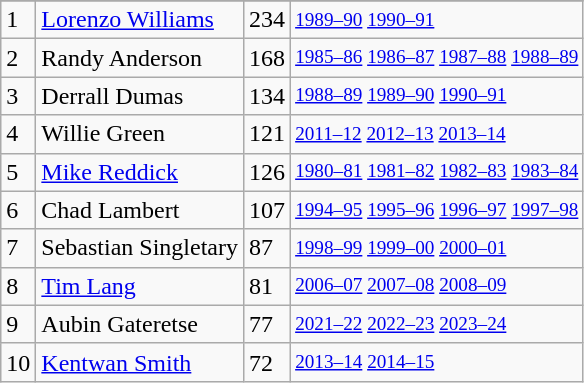<table class="wikitable">
<tr>
</tr>
<tr>
<td>1</td>
<td><a href='#'>Lorenzo Williams</a></td>
<td>234</td>
<td style="font-size:80%;"><a href='#'>1989–90</a> <a href='#'>1990–91</a></td>
</tr>
<tr>
<td>2</td>
<td>Randy Anderson</td>
<td>168</td>
<td style="font-size:80%;"><a href='#'>1985–86</a> <a href='#'>1986–87</a> <a href='#'>1987–88</a> <a href='#'>1988–89</a></td>
</tr>
<tr>
<td>3</td>
<td>Derrall Dumas</td>
<td>134</td>
<td style="font-size:80%;"><a href='#'>1988–89</a> <a href='#'>1989–90</a> <a href='#'>1990–91</a></td>
</tr>
<tr>
<td>4</td>
<td>Willie Green</td>
<td>121</td>
<td style="font-size:80%;"><a href='#'>2011–12</a> <a href='#'>2012–13</a> <a href='#'>2013–14</a></td>
</tr>
<tr>
<td>5</td>
<td><a href='#'>Mike Reddick</a></td>
<td>126</td>
<td style="font-size:80%;"><a href='#'>1980–81</a> <a href='#'>1981–82</a> <a href='#'>1982–83</a> <a href='#'>1983–84</a></td>
</tr>
<tr>
<td>6</td>
<td>Chad Lambert</td>
<td>107</td>
<td style="font-size:80%;"><a href='#'>1994–95</a> <a href='#'>1995–96</a> <a href='#'>1996–97</a> <a href='#'>1997–98</a></td>
</tr>
<tr>
<td>7</td>
<td>Sebastian Singletary</td>
<td>87</td>
<td style="font-size:80%;"><a href='#'>1998–99</a> <a href='#'>1999–00</a> <a href='#'>2000–01</a></td>
</tr>
<tr>
<td>8</td>
<td><a href='#'>Tim Lang</a></td>
<td>81</td>
<td style="font-size:80%;"><a href='#'>2006–07</a> <a href='#'>2007–08</a> <a href='#'>2008–09</a></td>
</tr>
<tr>
<td>9</td>
<td>Aubin Gateretse</td>
<td>77</td>
<td style="font-size:80%;"><a href='#'>2021–22</a> <a href='#'>2022–23</a> <a href='#'>2023–24</a></td>
</tr>
<tr>
<td>10</td>
<td><a href='#'>Kentwan Smith</a></td>
<td>72</td>
<td style="font-size:80%;"><a href='#'>2013–14</a> <a href='#'>2014–15</a></td>
</tr>
</table>
